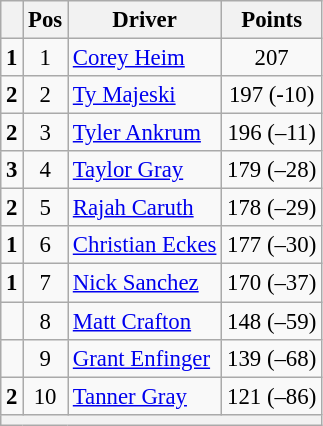<table class="wikitable" style="font-size: 95%;">
<tr>
<th></th>
<th>Pos</th>
<th>Driver</th>
<th>Points</th>
</tr>
<tr>
<td align="left"> <strong>1</strong></td>
<td style="text-align:center;">1</td>
<td><a href='#'>Corey Heim</a></td>
<td style="text-align:center;">207</td>
</tr>
<tr>
<td align="left"> <strong>2</strong></td>
<td style="text-align:center;">2</td>
<td><a href='#'>Ty Majeski</a></td>
<td style="text-align:center;">197 (-10)</td>
</tr>
<tr>
<td align="left"> <strong>2</strong></td>
<td style="text-align:center;">3</td>
<td><a href='#'>Tyler Ankrum</a></td>
<td style="text-align:center;">196 (–11)</td>
</tr>
<tr>
<td align="left"> <strong>3</strong></td>
<td style="text-align:center;">4</td>
<td><a href='#'>Taylor Gray</a></td>
<td style="text-align:center;">179 (–28)</td>
</tr>
<tr>
<td align="left"> <strong>2</strong></td>
<td style="text-align:center;">5</td>
<td><a href='#'>Rajah Caruth</a></td>
<td style="text-align:center;">178 (–29)</td>
</tr>
<tr>
<td align="left"> <strong>1</strong></td>
<td style="text-align:center;">6</td>
<td><a href='#'>Christian Eckes</a></td>
<td style="text-align:center;">177 (–30)</td>
</tr>
<tr>
<td align="left"> <strong>1</strong></td>
<td style="text-align:center;">7</td>
<td><a href='#'>Nick Sanchez</a></td>
<td style="text-align:center;">170 (–37)</td>
</tr>
<tr>
<td align="left"></td>
<td style="text-align:center;">8</td>
<td><a href='#'>Matt Crafton</a></td>
<td style="text-align:center;">148 (–59)</td>
</tr>
<tr>
<td align="left"></td>
<td style="text-align:center;">9</td>
<td><a href='#'>Grant Enfinger</a></td>
<td style="text-align:center;">139 (–68)</td>
</tr>
<tr>
<td align="left"> <strong>2</strong></td>
<td style="text-align:center;">10</td>
<td><a href='#'>Tanner Gray</a></td>
<td style="text-align:center;">121 (–86)</td>
</tr>
<tr class="sortbottom">
<th colspan="9"></th>
</tr>
</table>
